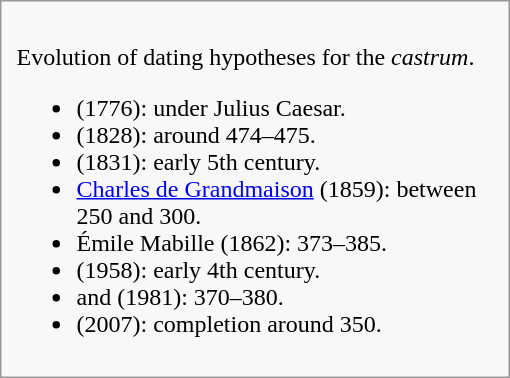<table align="right" bgcolor="#F8F8F8" | style="border: 1px solid #999; margin-left:20px margin-right: 1em" width="340" cellpadding="8">
<tr>
<td><br>Evolution of dating hypotheses for the <em>castrum</em>.<ul><li> (1776): under Julius Caesar.</li><li> (1828): around 474–475.</li><li> (1831): early 5th century.</li><li><a href='#'>Charles de Grandmaison</a> (1859): between 250 and 300.</li><li>Émile Mabille (1862): 373–385.</li><li> (1958): early 4th century.</li><li> and  (1981): 370–380.</li><li> (2007): completion around 350.</li></ul></td>
</tr>
</table>
